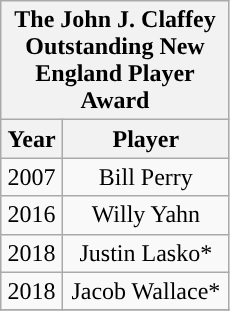<table class="wikitable" style="display: inline-table; margin-right: 20px; text-align:center">
<tr>
<th scope="col" colspan="2" style="width: 145px;">The John J. Claffey Outstanding New England Player Award</th>
</tr>
<tr>
<th scope="col">Year</th>
<th scope="col">Player</th>
</tr>
<tr>
<td>2007</td>
<td>Bill Perry</td>
</tr>
<tr>
<td>2016</td>
<td>Willy Yahn</td>
</tr>
<tr>
<td>2018</td>
<td>Justin Lasko*</td>
</tr>
<tr>
<td>2018</td>
<td>Jacob Wallace*</td>
</tr>
<tr>
</tr>
</table>
